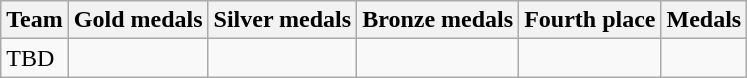<table class=wikitable>
<tr>
<th>Team</th>
<th>Gold medals</th>
<th>Silver medals</th>
<th>Bronze medals</th>
<th>Fourth place</th>
<th>Medals</th>
</tr>
<tr>
<td>TBD</td>
<td></td>
<td></td>
<td></td>
<td></td>
<td></td>
</tr>
</table>
